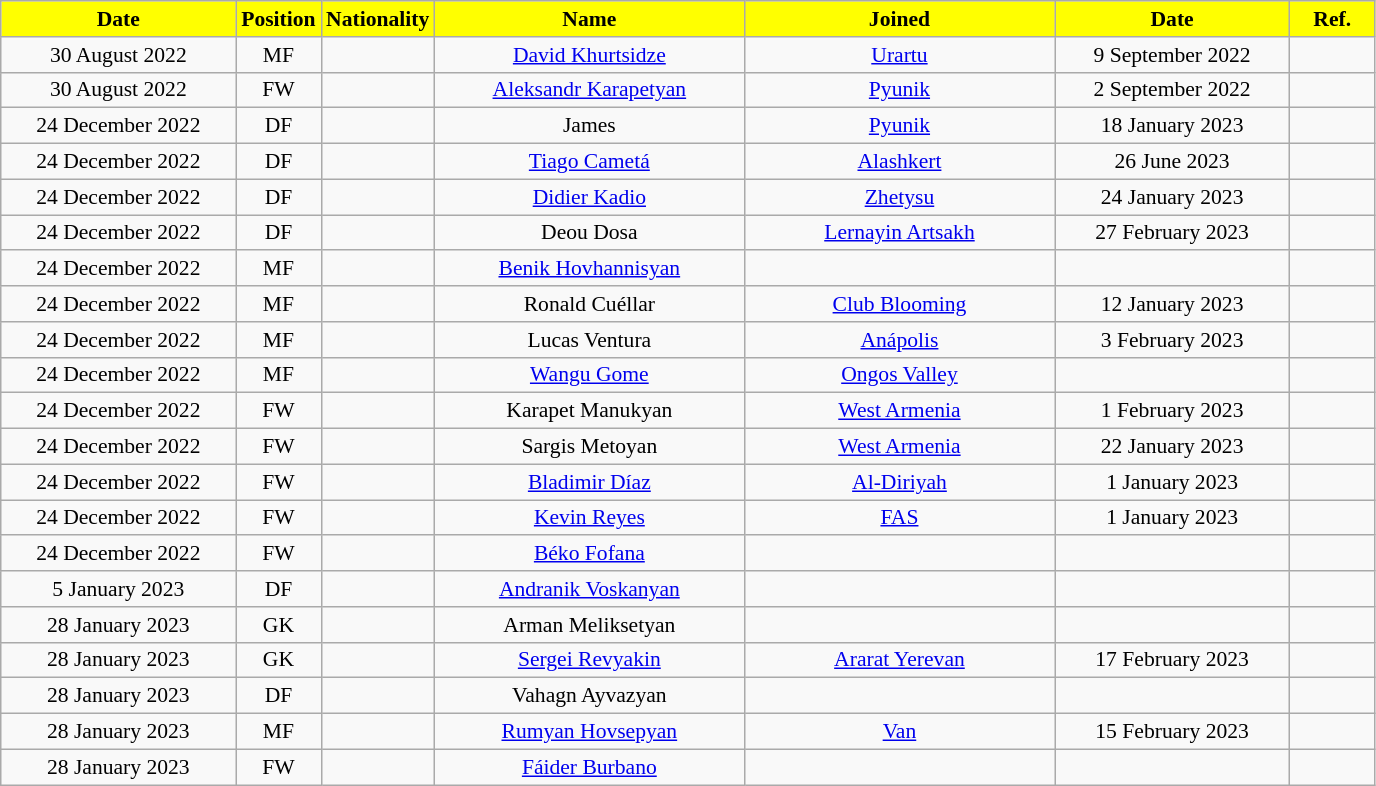<table class="wikitable"  style="text-align:center; font-size:90%; ">
<tr>
<th style="background:yellow; color:#000000; width:150px;">Date</th>
<th style="background:yellow; color:#000000; width:50px;">Position</th>
<th style="background:yellow; color:#000000; width:50px;">Nationality</th>
<th style="background:yellow; color:#000000; width:200px;">Name</th>
<th style="background:yellow; color:#000000; width:200px;">Joined</th>
<th style="background:yellow; color:#000000; width:150px;">Date</th>
<th style="background:yellow; color:#000000; width:50px;">Ref.</th>
</tr>
<tr>
<td>30 August 2022</td>
<td>MF</td>
<td></td>
<td><a href='#'>David Khurtsidze</a></td>
<td><a href='#'>Urartu</a></td>
<td>9 September 2022</td>
<td></td>
</tr>
<tr>
<td>30 August 2022</td>
<td>FW</td>
<td></td>
<td><a href='#'>Aleksandr Karapetyan</a></td>
<td><a href='#'>Pyunik</a></td>
<td>2 September 2022</td>
<td></td>
</tr>
<tr>
<td>24 December 2022</td>
<td>DF</td>
<td></td>
<td>James</td>
<td><a href='#'>Pyunik</a></td>
<td>18 January 2023</td>
<td></td>
</tr>
<tr>
<td>24 December 2022</td>
<td>DF</td>
<td></td>
<td><a href='#'>Tiago Cametá</a></td>
<td><a href='#'>Alashkert</a></td>
<td>26 June 2023</td>
<td></td>
</tr>
<tr>
<td>24 December 2022</td>
<td>DF</td>
<td></td>
<td><a href='#'>Didier Kadio</a></td>
<td><a href='#'>Zhetysu</a></td>
<td>24 January 2023</td>
<td></td>
</tr>
<tr>
<td>24 December 2022</td>
<td>DF</td>
<td></td>
<td>Deou Dosa</td>
<td><a href='#'>Lernayin Artsakh</a></td>
<td>27 February 2023</td>
<td></td>
</tr>
<tr>
<td>24 December 2022</td>
<td>MF</td>
<td></td>
<td><a href='#'>Benik Hovhannisyan</a></td>
<td></td>
<td></td>
<td></td>
</tr>
<tr>
<td>24 December 2022</td>
<td>MF</td>
<td></td>
<td>Ronald Cuéllar</td>
<td><a href='#'>Club Blooming</a></td>
<td>12 January 2023</td>
<td></td>
</tr>
<tr>
<td>24 December 2022</td>
<td>MF</td>
<td></td>
<td>Lucas Ventura</td>
<td><a href='#'>Anápolis</a></td>
<td>3 February 2023</td>
<td></td>
</tr>
<tr>
<td>24 December 2022</td>
<td>MF</td>
<td></td>
<td><a href='#'>Wangu Gome</a></td>
<td><a href='#'>Ongos Valley</a></td>
<td></td>
<td></td>
</tr>
<tr>
<td>24 December 2022</td>
<td>FW</td>
<td></td>
<td>Karapet Manukyan</td>
<td><a href='#'>West Armenia</a></td>
<td>1 February 2023</td>
<td></td>
</tr>
<tr>
<td>24 December 2022</td>
<td>FW</td>
<td></td>
<td>Sargis Metoyan</td>
<td><a href='#'>West Armenia</a></td>
<td>22 January 2023</td>
<td></td>
</tr>
<tr>
<td>24 December 2022</td>
<td>FW</td>
<td></td>
<td><a href='#'>Bladimir Díaz</a></td>
<td><a href='#'>Al-Diriyah</a></td>
<td>1 January 2023</td>
<td></td>
</tr>
<tr>
<td>24 December 2022</td>
<td>FW</td>
<td></td>
<td><a href='#'>Kevin Reyes</a></td>
<td><a href='#'>FAS</a></td>
<td>1 January 2023</td>
<td></td>
</tr>
<tr>
<td>24 December 2022</td>
<td>FW</td>
<td></td>
<td><a href='#'>Béko Fofana</a></td>
<td></td>
<td></td>
<td></td>
</tr>
<tr>
<td>5 January 2023</td>
<td>DF</td>
<td></td>
<td><a href='#'>Andranik Voskanyan</a></td>
<td></td>
<td></td>
<td></td>
</tr>
<tr>
<td>28 January 2023</td>
<td>GK</td>
<td></td>
<td>Arman Meliksetyan</td>
<td></td>
<td></td>
<td></td>
</tr>
<tr>
<td>28 January 2023</td>
<td>GK</td>
<td></td>
<td><a href='#'>Sergei Revyakin</a></td>
<td><a href='#'>Ararat Yerevan</a></td>
<td>17 February 2023</td>
<td></td>
</tr>
<tr>
<td>28 January 2023</td>
<td>DF</td>
<td></td>
<td>Vahagn Ayvazyan</td>
<td></td>
<td></td>
<td></td>
</tr>
<tr>
<td>28 January 2023</td>
<td>MF</td>
<td></td>
<td><a href='#'>Rumyan Hovsepyan</a></td>
<td><a href='#'>Van</a></td>
<td>15 February 2023</td>
<td></td>
</tr>
<tr>
<td>28 January 2023</td>
<td>FW</td>
<td></td>
<td><a href='#'>Fáider Burbano</a></td>
<td></td>
<td></td>
<td></td>
</tr>
</table>
